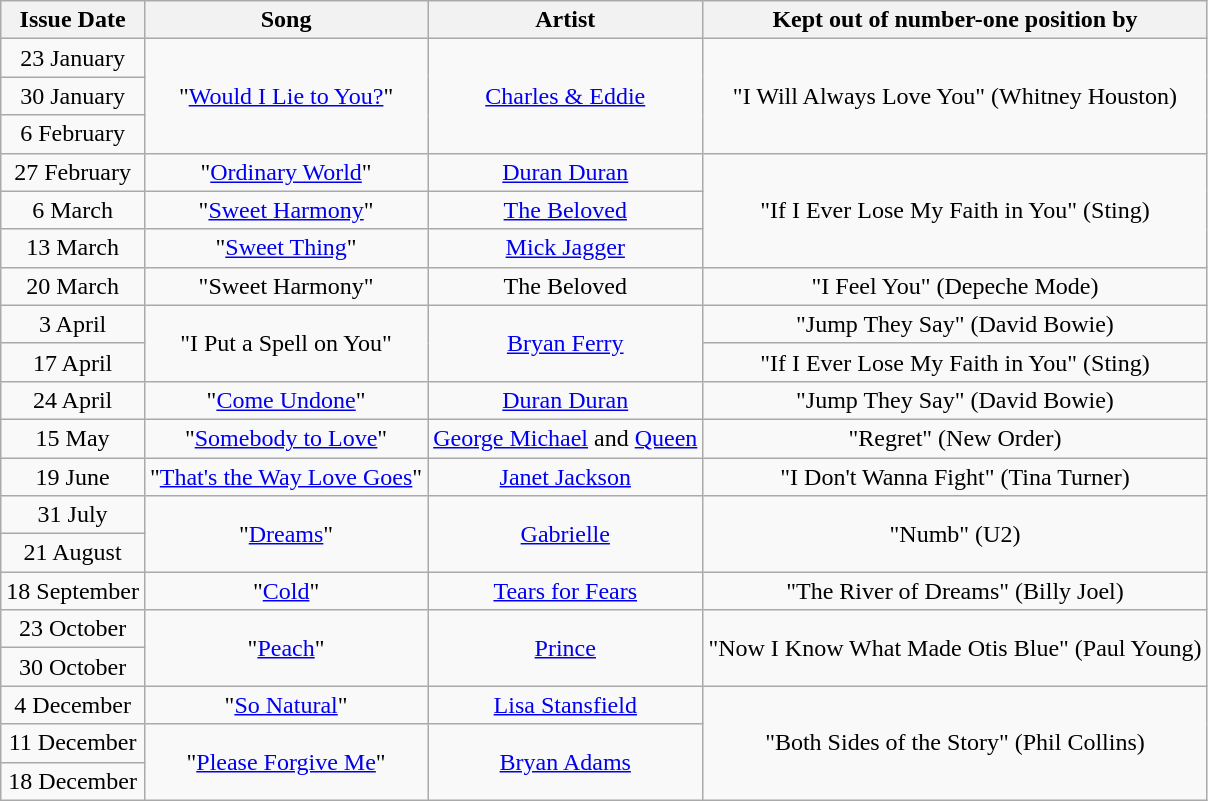<table class="wikitable plainrowheaders" style="text-align:center;">
<tr>
<th>Issue Date</th>
<th>Song</th>
<th>Artist</th>
<th>Kept out of number-one position by</th>
</tr>
<tr>
<td>23 January</td>
<td rowspan=3>"<a href='#'>Would I Lie to You?</a>"</td>
<td rowspan=3><a href='#'>Charles & Eddie</a></td>
<td rowspan=3>"I Will Always Love You" (Whitney Houston)</td>
</tr>
<tr>
<td>30 January</td>
</tr>
<tr>
<td>6 February</td>
</tr>
<tr>
<td>27 February</td>
<td>"<a href='#'>Ordinary World</a>"</td>
<td><a href='#'>Duran Duran</a></td>
<td rowspan=3>"If I Ever Lose My Faith in You" (Sting)</td>
</tr>
<tr>
<td>6 March</td>
<td>"<a href='#'>Sweet Harmony</a>"</td>
<td><a href='#'>The Beloved</a></td>
</tr>
<tr>
<td>13 March</td>
<td>"<a href='#'>Sweet Thing</a>"</td>
<td><a href='#'>Mick Jagger</a></td>
</tr>
<tr>
<td>20 March</td>
<td>"Sweet Harmony"</td>
<td>The Beloved</td>
<td>"I Feel You" (Depeche Mode)</td>
</tr>
<tr>
<td>3 April</td>
<td rowspan=2>"I Put a Spell on You"</td>
<td rowspan=2><a href='#'>Bryan Ferry</a></td>
<td>"Jump They Say" (David Bowie)</td>
</tr>
<tr>
<td>17 April</td>
<td>"If I Ever Lose My Faith in You" (Sting)</td>
</tr>
<tr>
<td>24 April</td>
<td>"<a href='#'>Come Undone</a>"</td>
<td><a href='#'>Duran Duran</a></td>
<td>"Jump They Say" (David Bowie)</td>
</tr>
<tr>
<td>15 May</td>
<td>"<a href='#'>Somebody to Love</a>"</td>
<td><a href='#'>George Michael</a> and <a href='#'>Queen</a></td>
<td>"Regret" (New Order)</td>
</tr>
<tr>
<td>19 June</td>
<td>"<a href='#'>That's the Way Love Goes</a>"</td>
<td><a href='#'>Janet Jackson</a></td>
<td>"I Don't Wanna Fight" (Tina Turner)</td>
</tr>
<tr>
<td>31 July</td>
<td rowspan=2>"<a href='#'>Dreams</a>"</td>
<td rowspan=2><a href='#'>Gabrielle</a></td>
<td rowspan=2>"Numb" (U2)</td>
</tr>
<tr>
<td>21 August</td>
</tr>
<tr>
<td>18 September</td>
<td>"<a href='#'>Cold</a>"</td>
<td><a href='#'>Tears for Fears</a></td>
<td>"The River of Dreams" (Billy Joel)</td>
</tr>
<tr>
<td>23 October</td>
<td rowspan=2>"<a href='#'>Peach</a>"</td>
<td rowspan=2><a href='#'>Prince</a></td>
<td rowspan=2>"Now I Know What Made Otis Blue" (Paul Young)</td>
</tr>
<tr>
<td>30 October</td>
</tr>
<tr>
<td>4 December</td>
<td>"<a href='#'>So Natural</a>"</td>
<td><a href='#'>Lisa Stansfield</a></td>
<td rowspan=3>"Both Sides of the Story" (Phil Collins)</td>
</tr>
<tr>
<td>11 December</td>
<td rowspan=2>"<a href='#'>Please Forgive Me</a>"</td>
<td rowspan=2><a href='#'>Bryan Adams</a></td>
</tr>
<tr>
<td>18 December</td>
</tr>
</table>
